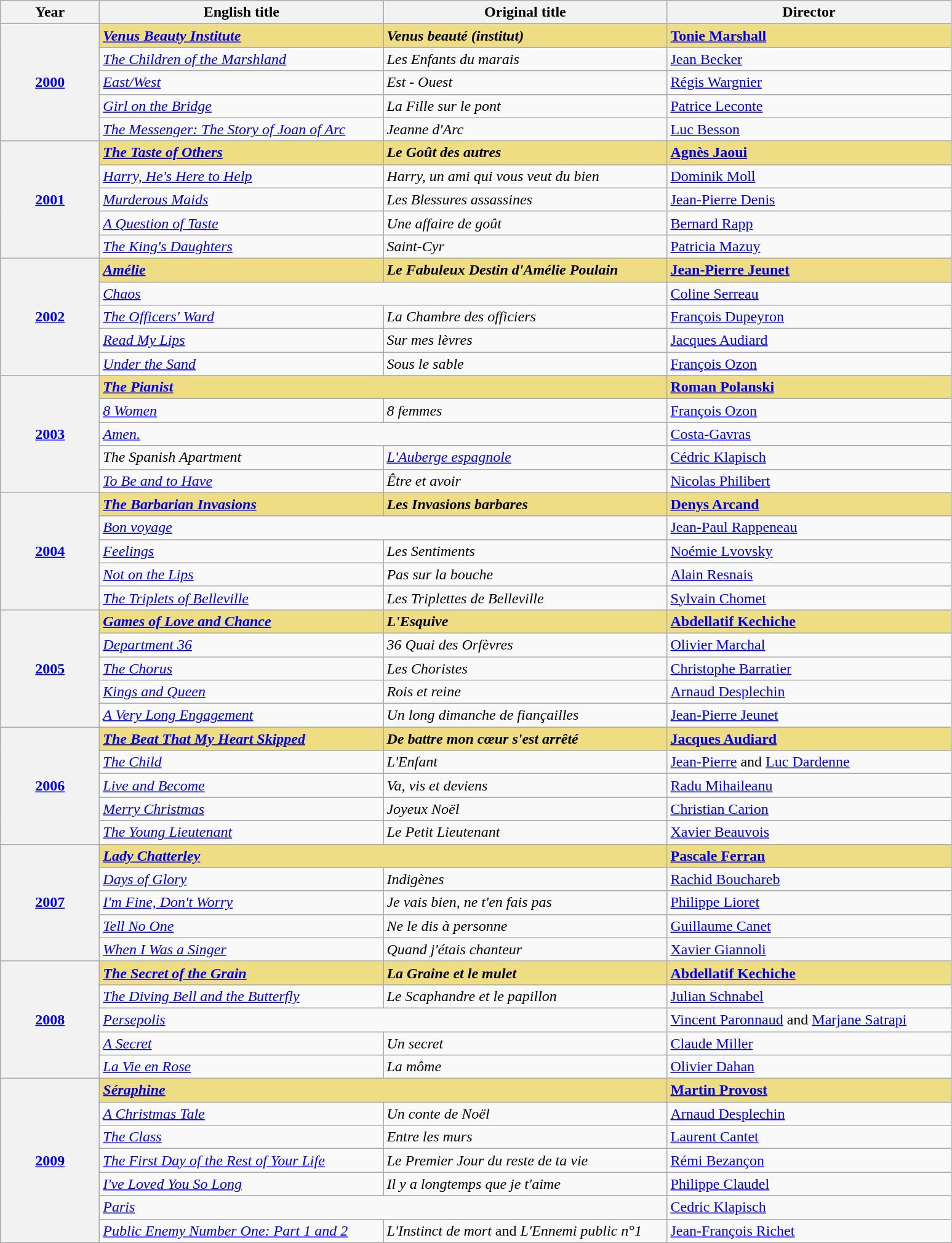<table class="wikitable">
<tr>
<th width="100">Year</th>
<th width="300">English title</th>
<th width="300">Original title</th>
<th width="300">Director</th>
</tr>
<tr>
<th rowspan="5" style="text-align:center;"><a href='#'>2000</a></th>
<td style="background:#eedd82;"><strong><em><a href='#'>Venus Beauty Institute</a></em></strong></td>
<td style="background:#eedd82;"><strong><em>Venus beauté (institut)</em></strong></td>
<td style="background:#eedd82;"><strong><a href='#'>Tonie Marshall</a></strong></td>
</tr>
<tr>
<td><em><a href='#'>The Children of the Marshland</a></em></td>
<td><em>Les Enfants du marais</em></td>
<td><a href='#'>Jean Becker</a></td>
</tr>
<tr>
<td><em><a href='#'>East/West</a></em></td>
<td><em>Est - Ouest</em></td>
<td><a href='#'>Régis Wargnier</a></td>
</tr>
<tr>
<td><em><a href='#'>Girl on the Bridge</a></em></td>
<td><em>La Fille sur le pont</em></td>
<td><a href='#'>Patrice Leconte</a></td>
</tr>
<tr>
<td><em><a href='#'>The Messenger: The Story of Joan of Arc</a></em></td>
<td><em>Jeanne d'Arc</em></td>
<td><a href='#'>Luc Besson</a></td>
</tr>
<tr>
<th rowspan="5" style="text-align:center;"><a href='#'>2001</a></th>
<td style="background:#eedd82;"><strong><em><a href='#'>The Taste of Others</a></em></strong></td>
<td style="background:#eedd82;"><strong><em>Le Goût des autres</em></strong></td>
<td style="background:#eedd82;"><strong><a href='#'>Agnès Jaoui</a></strong></td>
</tr>
<tr>
<td><em><a href='#'>Harry, He's Here to Help</a></em></td>
<td><em>Harry, un ami qui vous veut du bien</em></td>
<td><a href='#'>Dominik Moll</a></td>
</tr>
<tr>
<td><em><a href='#'>Murderous Maids</a></em></td>
<td><em>Les Blessures assassines</em></td>
<td><a href='#'>Jean-Pierre Denis</a></td>
</tr>
<tr>
<td><em><a href='#'>A Question of Taste</a></em></td>
<td><em>Une affaire de goût</em></td>
<td><a href='#'>Bernard Rapp</a></td>
</tr>
<tr>
<td><em><a href='#'>The King's Daughters</a></em></td>
<td><em>Saint-Cyr</em></td>
<td><a href='#'>Patricia Mazuy</a></td>
</tr>
<tr>
<th rowspan="5" style="text-align:center;"><a href='#'>2002</a></th>
<td style="background:#eedd82;"><strong><em><a href='#'>Amélie</a></em></strong></td>
<td style="background:#eedd82;"><strong><em>Le Fabuleux Destin d'Amélie Poulain</em></strong></td>
<td style="background:#eedd82;"><strong><a href='#'>Jean-Pierre Jeunet</a></strong></td>
</tr>
<tr>
<td colspan="2"><em><a href='#'>Chaos</a></em></td>
<td><a href='#'>Coline Serreau</a></td>
</tr>
<tr>
<td><em><a href='#'>The Officers' Ward</a></em></td>
<td><em>La Chambre des officiers</em></td>
<td><a href='#'>François Dupeyron</a></td>
</tr>
<tr>
<td><em><a href='#'>Read My Lips</a></em></td>
<td><em>Sur mes lèvres</em></td>
<td><a href='#'>Jacques Audiard</a></td>
</tr>
<tr>
<td><em><a href='#'>Under the Sand</a></em></td>
<td><em>Sous le sable</em></td>
<td><a href='#'>François Ozon</a></td>
</tr>
<tr>
<th rowspan="5" style="text-align:center;"><a href='#'>2003</a></th>
<td colspan="2" style="background:#eedd82;"><strong><em><a href='#'>The Pianist</a></em></strong></td>
<td style="background:#eedd82;"><strong><a href='#'>Roman Polanski</a></strong></td>
</tr>
<tr>
<td><em><a href='#'>8 Women</a></em></td>
<td><em>8 femmes</em></td>
<td><a href='#'>François Ozon</a></td>
</tr>
<tr>
<td colspan="2"><em><a href='#'>Amen.</a></em></td>
<td><a href='#'>Costa-Gavras</a></td>
</tr>
<tr>
<td><em>The Spanish Apartment</em></td>
<td><em><a href='#'>L'Auberge espagnole</a></em></td>
<td><a href='#'>Cédric Klapisch</a></td>
</tr>
<tr>
<td><em><a href='#'>To Be and to Have</a></em></td>
<td><em>Être et avoir</em></td>
<td><a href='#'>Nicolas Philibert</a></td>
</tr>
<tr>
<th rowspan="5" style="text-align:center;"><a href='#'>2004</a></th>
<td style="background:#eedd82;"><strong><em><a href='#'>The Barbarian Invasions</a></em></strong></td>
<td style="background:#eedd82;"><strong><em>Les Invasions barbares</em></strong></td>
<td style="background:#eedd82;"><strong><a href='#'>Denys Arcand</a></strong></td>
</tr>
<tr>
<td colspan="2"><em><a href='#'>Bon voyage</a></em></td>
<td><a href='#'>Jean-Paul Rappeneau</a></td>
</tr>
<tr>
<td><em><a href='#'>Feelings</a></em></td>
<td><em>Les Sentiments</em></td>
<td><a href='#'>Noémie Lvovsky</a></td>
</tr>
<tr>
<td><em><a href='#'>Not on the Lips</a></em></td>
<td><em>Pas sur la bouche</em></td>
<td><a href='#'>Alain Resnais</a></td>
</tr>
<tr>
<td><em><a href='#'>The Triplets of Belleville</a></em></td>
<td><em>Les Triplettes de Belleville</em></td>
<td><a href='#'>Sylvain Chomet</a></td>
</tr>
<tr>
<th rowspan="5" style="text-align:center;"><a href='#'>2005</a></th>
<td style="background:#eedd82;"><strong><em><a href='#'>Games of Love and Chance</a></em></strong></td>
<td style="background:#eedd82;"><strong><em>L'Esquive</em></strong></td>
<td style="background:#eedd82;"><strong><a href='#'>Abdellatif Kechiche</a></strong></td>
</tr>
<tr>
<td><em><a href='#'>Department 36</a></em></td>
<td><em>36 Quai des Orfèvres</em></td>
<td><a href='#'>Olivier Marchal</a></td>
</tr>
<tr>
<td><em><a href='#'>The Chorus</a></em></td>
<td><em>Les Choristes</em></td>
<td><a href='#'>Christophe Barratier</a></td>
</tr>
<tr>
<td><em><a href='#'>Kings and Queen</a></em></td>
<td><em>Rois et reine</em></td>
<td><a href='#'>Arnaud Desplechin</a></td>
</tr>
<tr>
<td><em><a href='#'>A Very Long Engagement</a></em></td>
<td><em>Un long dimanche de fiançailles</em></td>
<td><a href='#'>Jean-Pierre Jeunet</a></td>
</tr>
<tr>
<th rowspan="5" style="text-align:center;"><a href='#'>2006</a></th>
<td style="background:#eedd82;"><strong><em><a href='#'>The Beat That My Heart Skipped</a></em></strong></td>
<td style="background:#eedd82;"><strong><em>De battre mon cœur s'est arrêté</em></strong></td>
<td style="background:#eedd82;"><strong><a href='#'>Jacques Audiard</a></strong></td>
</tr>
<tr>
<td><em><a href='#'>The Child</a></em></td>
<td><em>L'Enfant</em></td>
<td><a href='#'>Jean-Pierre</a> and <a href='#'>Luc Dardenne</a></td>
</tr>
<tr>
<td><em><a href='#'>Live and Become</a></em></td>
<td><em>Va, vis et deviens</em></td>
<td><a href='#'>Radu Mihaileanu</a></td>
</tr>
<tr>
<td><em><a href='#'>Merry Christmas</a></em></td>
<td><em>Joyeux Noël</em></td>
<td><a href='#'>Christian Carion</a></td>
</tr>
<tr>
<td><em><a href='#'>The Young Lieutenant</a></em></td>
<td><em>Le Petit Lieutenant</em></td>
<td><a href='#'>Xavier Beauvois</a></td>
</tr>
<tr>
<th rowspan="5" style="text-align:center;"><a href='#'>2007</a></th>
<td colspan="2" style="background:#eedd82;"><strong><em><a href='#'>Lady Chatterley</a></em></strong></td>
<td style="background:#eedd82;"><strong><a href='#'>Pascale Ferran</a></strong></td>
</tr>
<tr>
<td><em><a href='#'>Days of Glory</a></em></td>
<td><em>Indigènes</em></td>
<td><a href='#'>Rachid Bouchareb</a></td>
</tr>
<tr>
<td><em><a href='#'>I'm Fine, Don't Worry</a></em></td>
<td><em>Je vais bien, ne t'en fais pas</em></td>
<td><a href='#'>Philippe Lioret</a></td>
</tr>
<tr>
<td><em><a href='#'>Tell No One</a></em></td>
<td><em>Ne le dis à personne</em></td>
<td><a href='#'>Guillaume Canet</a></td>
</tr>
<tr>
<td><em><a href='#'>When I Was a Singer</a></em></td>
<td><em>Quand j'étais chanteur</em></td>
<td><a href='#'>Xavier Giannoli</a></td>
</tr>
<tr>
<th rowspan="5" style="text-align:center;"><a href='#'>2008</a></th>
<td style="background:#eedd82;"><strong><em><a href='#'>The Secret of the Grain</a></em></strong></td>
<td style="background:#eedd82;"><strong><em>La Graine et le mulet</em></strong></td>
<td style="background:#eedd82;"><strong><a href='#'>Abdellatif Kechiche</a></strong></td>
</tr>
<tr>
<td><em><a href='#'>The Diving Bell and the Butterfly</a></em></td>
<td><em>Le Scaphandre et le papillon</em></td>
<td><a href='#'>Julian Schnabel</a></td>
</tr>
<tr>
<td colspan="2"><em><a href='#'>Persepolis</a></em></td>
<td><a href='#'>Vincent Paronnaud</a> and <a href='#'>Marjane Satrapi</a></td>
</tr>
<tr>
<td><em><a href='#'>A Secret</a></em></td>
<td><em>Un secret</em></td>
<td><a href='#'>Claude Miller</a></td>
</tr>
<tr>
<td><em><a href='#'>La Vie en Rose</a></em></td>
<td><em>La môme</em></td>
<td><a href='#'>Olivier Dahan</a></td>
</tr>
<tr>
<th rowspan="7" style="text-align:center;"><a href='#'>2009</a></th>
<td colspan="2" style="background:#eedd82;"><strong><em><a href='#'>Séraphine</a></em></strong></td>
<td style="background:#eedd82;"><strong><a href='#'>Martin Provost</a></strong></td>
</tr>
<tr>
<td><em><a href='#'>A Christmas Tale</a></em></td>
<td><em>Un conte de Noël</em></td>
<td><a href='#'>Arnaud Desplechin</a></td>
</tr>
<tr>
<td><em><a href='#'>The Class</a></em></td>
<td><em>Entre les murs</em></td>
<td><a href='#'>Laurent Cantet</a></td>
</tr>
<tr>
<td><em><a href='#'>The First Day of the Rest of Your Life</a></em></td>
<td><em>Le Premier Jour du reste de ta vie</em></td>
<td><a href='#'>Rémi Bezançon</a></td>
</tr>
<tr>
<td><em><a href='#'>I've Loved You So Long</a></em></td>
<td><em>Il y a longtemps que je t'aime</em></td>
<td><a href='#'>Philippe Claudel</a></td>
</tr>
<tr>
<td colspan="2"><em><a href='#'>Paris</a></em></td>
<td><a href='#'>Cedric Klapisch</a></td>
</tr>
<tr>
<td><em><a href='#'>Public Enemy Number One: Part 1 and 2</a></em></td>
<td><em>L'Instinct de mort</em> and <em>L'Ennemi public n°1</em></td>
<td><a href='#'>Jean-François Richet</a></td>
</tr>
</table>
